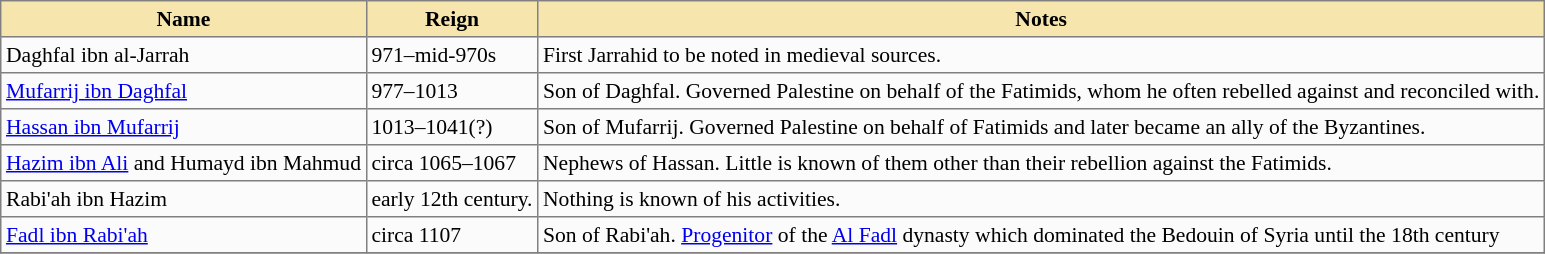<table class="nowraplinks" cellspacing="0" cellpadding="3" rules="all" style="background:#fbfbfb; border-style: solid; border-width: 1px; font-size:90%; empty-cells:show; border-collapse:collapse">
<tr style="background:#f6e6ae;">
<th>Name</th>
<th>Reign</th>
<th>Notes</th>
</tr>
<tr>
<td>Daghfal ibn al-Jarrah</td>
<td>971–mid-970s</td>
<td>First Jarrahid to be noted in medieval sources.</td>
</tr>
<tr>
<td><a href='#'>Mufarrij ibn Daghfal</a></td>
<td>977–1013</td>
<td>Son of Daghfal. Governed Palestine on behalf of the Fatimids, whom he often rebelled against and reconciled with.</td>
</tr>
<tr>
<td><a href='#'>Hassan ibn Mufarrij</a></td>
<td>1013–1041(?)</td>
<td>Son of Mufarrij. Governed Palestine on behalf of Fatimids and later became an ally of the Byzantines.</td>
</tr>
<tr>
<td><a href='#'>Hazim ibn Ali</a> and Humayd ibn Mahmud</td>
<td>circa 1065–1067</td>
<td>Nephews of Hassan. Little is known of them other than their rebellion against the Fatimids.</td>
</tr>
<tr>
<td>Rabi'ah ibn Hazim</td>
<td>early 12th century.</td>
<td>Nothing is known of his activities.</td>
</tr>
<tr>
<td><a href='#'>Fadl ibn Rabi'ah</a></td>
<td>circa 1107</td>
<td>Son of Rabi'ah. <a href='#'>Progenitor</a> of the <a href='#'>Al Fadl</a> dynasty which dominated the Bedouin of Syria until the 18th century</td>
</tr>
<tr>
</tr>
</table>
